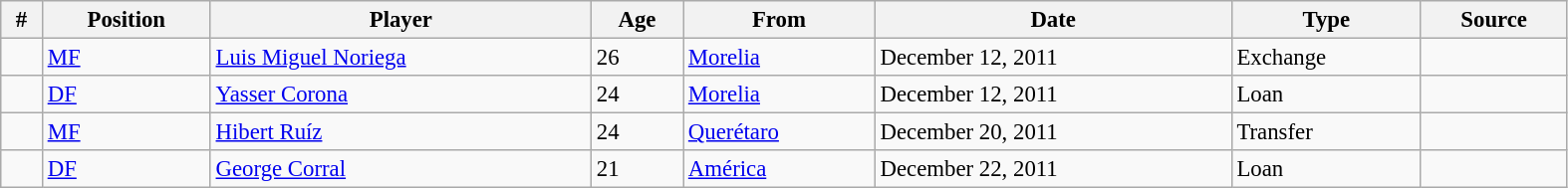<table class="wikitable sortable" style="width:83%; text-align:center; font-size:95%; text-align:left;">
<tr>
<th><strong>#</strong></th>
<th><strong>Position</strong></th>
<th><strong>Player</strong></th>
<th><strong>Age</strong></th>
<th><strong>From</strong></th>
<th><strong>Date</strong></th>
<th><strong>Type</strong></th>
<th><strong>Source</strong></th>
</tr>
<tr>
<td></td>
<td><a href='#'>MF</a></td>
<td> <a href='#'>Luis Miguel Noriega</a></td>
<td>26</td>
<td> <a href='#'>Morelia</a></td>
<td>December 12, 2011</td>
<td>Exchange</td>
<td></td>
</tr>
<tr>
<td></td>
<td><a href='#'>DF</a></td>
<td> <a href='#'>Yasser Corona</a></td>
<td>24</td>
<td> <a href='#'>Morelia</a></td>
<td>December 12, 2011</td>
<td>Loan</td>
<td></td>
</tr>
<tr>
<td></td>
<td><a href='#'>MF</a></td>
<td> <a href='#'>Hibert Ruíz</a></td>
<td>24</td>
<td> <a href='#'>Querétaro</a></td>
<td>December 20, 2011</td>
<td>Transfer</td>
<td></td>
</tr>
<tr>
<td></td>
<td><a href='#'>DF</a></td>
<td> <a href='#'>George Corral</a></td>
<td>21</td>
<td> <a href='#'>América</a></td>
<td>December 22, 2011</td>
<td>Loan</td>
<td></td>
</tr>
</table>
